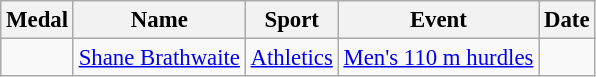<table class="wikitable sortable" style="font-size:95%">
<tr>
<th>Medal</th>
<th>Name</th>
<th>Sport</th>
<th>Event</th>
<th>Date</th>
</tr>
<tr>
<td></td>
<td><a href='#'>Shane Brathwaite</a></td>
<td><a href='#'>Athletics</a></td>
<td><a href='#'>Men's 110 m hurdles</a></td>
<td></td>
</tr>
</table>
